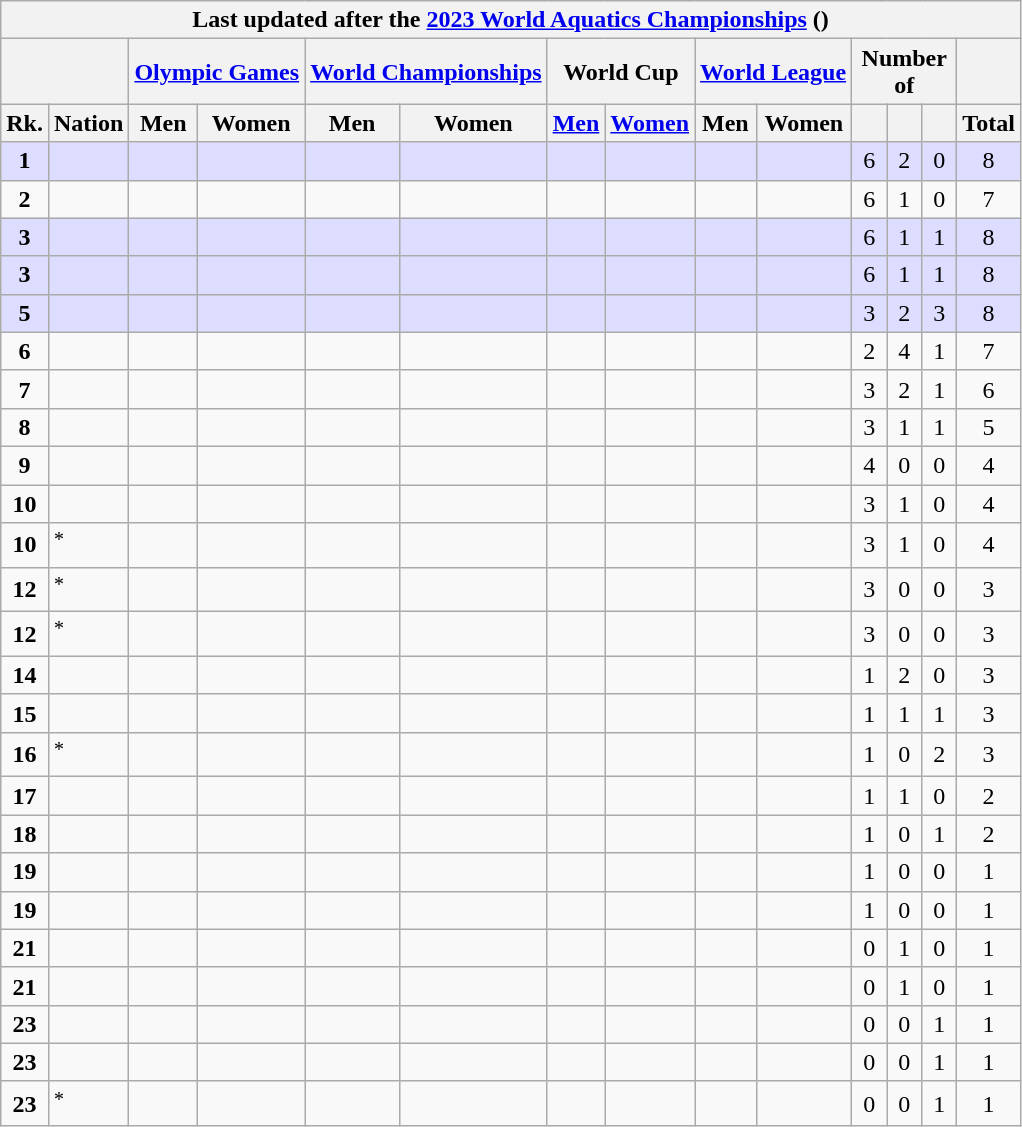<table class="wikitable" style="margin-top: 0em; text-align: center; font-size: 100%;">
<tr>
<th colspan="14">Last updated after the <a href='#'>2023 World Aquatics Championships</a> ()</th>
</tr>
<tr>
<th colspan="2"></th>
<th colspan="2"><a href='#'>Olympic Games</a></th>
<th colspan="2"><a href='#'>World Championships</a></th>
<th colspan="2">World Cup</th>
<th colspan="2"><a href='#'>World League</a></th>
<th colspan="3">Number of</th>
<th></th>
</tr>
<tr>
<th style="width: 1em;">Rk.</th>
<th>Nation</th>
<th>Men</th>
<th>Women</th>
<th>Men</th>
<th>Women</th>
<th><a href='#'>Men</a></th>
<th><a href='#'>Women</a></th>
<th>Men</th>
<th>Women</th>
<th style="width: 1em;"></th>
<th style="width: 1em;"></th>
<th style="width: 1em;"></th>
<th style="width: 1em;">Total</th>
</tr>
<tr style="background: #ddf;">
<td><strong>1</strong></td>
<td style="text-align: left;"></td>
<td></td>
<td></td>
<td></td>
<td></td>
<td></td>
<td></td>
<td></td>
<td></td>
<td>6</td>
<td>2</td>
<td>0</td>
<td>8</td>
</tr>
<tr>
<td><strong>2</strong></td>
<td style="text-align: left;"></td>
<td></td>
<td></td>
<td></td>
<td></td>
<td></td>
<td></td>
<td></td>
<td></td>
<td>6</td>
<td>1</td>
<td>0</td>
<td>7</td>
</tr>
<tr style="background: #ddf;">
<td><strong>3</strong></td>
<td style="text-align: left;"></td>
<td></td>
<td></td>
<td></td>
<td></td>
<td></td>
<td></td>
<td></td>
<td></td>
<td>6</td>
<td>1</td>
<td>1</td>
<td>8</td>
</tr>
<tr style="background: #ddf;">
<td><strong>3</strong></td>
<td style="text-align: left;"></td>
<td></td>
<td></td>
<td></td>
<td></td>
<td></td>
<td></td>
<td></td>
<td></td>
<td>6</td>
<td>1</td>
<td>1</td>
<td>8</td>
</tr>
<tr style="background: #ddf;">
<td><strong>5</strong></td>
<td style="text-align: left;"></td>
<td></td>
<td></td>
<td></td>
<td></td>
<td></td>
<td></td>
<td></td>
<td></td>
<td>3</td>
<td>2</td>
<td>3</td>
<td>8</td>
</tr>
<tr>
<td><strong>6</strong></td>
<td style="text-align: left;"></td>
<td></td>
<td></td>
<td></td>
<td></td>
<td></td>
<td></td>
<td></td>
<td></td>
<td>2</td>
<td>4</td>
<td>1</td>
<td>7</td>
</tr>
<tr>
<td><strong>7</strong></td>
<td style="text-align: left;"></td>
<td></td>
<td></td>
<td></td>
<td></td>
<td></td>
<td></td>
<td></td>
<td></td>
<td>3</td>
<td>2</td>
<td>1</td>
<td>6</td>
</tr>
<tr>
<td><strong>8</strong></td>
<td style="text-align: left;"></td>
<td></td>
<td></td>
<td></td>
<td></td>
<td></td>
<td></td>
<td></td>
<td></td>
<td>3</td>
<td>1</td>
<td>1</td>
<td>5</td>
</tr>
<tr>
<td><strong>9</strong></td>
<td style="text-align: left;"></td>
<td></td>
<td></td>
<td></td>
<td></td>
<td></td>
<td></td>
<td></td>
<td></td>
<td>4</td>
<td>0</td>
<td>0</td>
<td>4</td>
</tr>
<tr>
<td><strong>10</strong></td>
<td style="text-align: left;"></td>
<td></td>
<td></td>
<td></td>
<td></td>
<td></td>
<td></td>
<td></td>
<td></td>
<td>3</td>
<td>1</td>
<td>0</td>
<td>4</td>
</tr>
<tr>
<td><strong>10</strong></td>
<td style="text-align: left;"><em></em><sup>*</sup></td>
<td></td>
<td></td>
<td></td>
<td></td>
<td></td>
<td></td>
<td></td>
<td></td>
<td>3</td>
<td>1</td>
<td>0</td>
<td>4</td>
</tr>
<tr>
<td><strong>12</strong></td>
<td style="text-align: left;"><em></em><sup>*</sup></td>
<td></td>
<td></td>
<td></td>
<td></td>
<td></td>
<td></td>
<td></td>
<td></td>
<td>3</td>
<td>0</td>
<td>0</td>
<td>3</td>
</tr>
<tr>
<td><strong>12</strong></td>
<td style="text-align: left;"><em></em><sup>*</sup></td>
<td></td>
<td></td>
<td></td>
<td></td>
<td></td>
<td></td>
<td></td>
<td></td>
<td>3</td>
<td>0</td>
<td>0</td>
<td>3</td>
</tr>
<tr>
<td><strong>14</strong></td>
<td style="text-align: left;"></td>
<td></td>
<td></td>
<td></td>
<td></td>
<td></td>
<td></td>
<td></td>
<td></td>
<td>1</td>
<td>2</td>
<td>0</td>
<td>3</td>
</tr>
<tr>
<td><strong>15</strong></td>
<td style="text-align: left;"></td>
<td></td>
<td></td>
<td></td>
<td></td>
<td></td>
<td></td>
<td></td>
<td></td>
<td>1</td>
<td>1</td>
<td>1</td>
<td>3</td>
</tr>
<tr>
<td><strong>16</strong></td>
<td style="text-align: left;"><em></em><sup>*</sup></td>
<td></td>
<td></td>
<td></td>
<td></td>
<td></td>
<td></td>
<td></td>
<td></td>
<td>1</td>
<td>0</td>
<td>2</td>
<td>3</td>
</tr>
<tr>
<td><strong>17</strong></td>
<td style="text-align: left;"></td>
<td></td>
<td></td>
<td></td>
<td></td>
<td></td>
<td></td>
<td></td>
<td></td>
<td>1</td>
<td>1</td>
<td>0</td>
<td>2</td>
</tr>
<tr>
<td><strong>18</strong></td>
<td style="text-align: left;"></td>
<td></td>
<td></td>
<td></td>
<td></td>
<td></td>
<td></td>
<td></td>
<td></td>
<td>1</td>
<td>0</td>
<td>1</td>
<td>2</td>
</tr>
<tr>
<td><strong>19</strong></td>
<td style="text-align: left;"></td>
<td></td>
<td></td>
<td></td>
<td></td>
<td></td>
<td></td>
<td></td>
<td></td>
<td>1</td>
<td>0</td>
<td>0</td>
<td>1</td>
</tr>
<tr>
<td><strong>19</strong></td>
<td style="text-align: left;"></td>
<td></td>
<td></td>
<td></td>
<td></td>
<td></td>
<td></td>
<td></td>
<td></td>
<td>1</td>
<td>0</td>
<td>0</td>
<td>1</td>
</tr>
<tr>
<td><strong>21</strong></td>
<td style="text-align: left;"></td>
<td></td>
<td></td>
<td></td>
<td></td>
<td></td>
<td></td>
<td></td>
<td></td>
<td>0</td>
<td>1</td>
<td>0</td>
<td>1</td>
</tr>
<tr>
<td><strong>21</strong></td>
<td style="text-align: left;"></td>
<td></td>
<td></td>
<td></td>
<td></td>
<td></td>
<td></td>
<td></td>
<td></td>
<td>0</td>
<td>1</td>
<td>0</td>
<td>1</td>
</tr>
<tr>
<td><strong>23</strong></td>
<td style="text-align: left;"></td>
<td></td>
<td></td>
<td></td>
<td></td>
<td></td>
<td></td>
<td></td>
<td></td>
<td>0</td>
<td>0</td>
<td>1</td>
<td>1</td>
</tr>
<tr>
<td><strong>23</strong></td>
<td style="text-align: left;"></td>
<td></td>
<td></td>
<td></td>
<td></td>
<td></td>
<td></td>
<td></td>
<td></td>
<td>0</td>
<td>0</td>
<td>1</td>
<td>1</td>
</tr>
<tr>
<td><strong>23</strong></td>
<td style="text-align: left;"><em></em><sup>*</sup></td>
<td></td>
<td></td>
<td></td>
<td></td>
<td></td>
<td></td>
<td></td>
<td></td>
<td>0</td>
<td>0</td>
<td>1</td>
<td>1</td>
</tr>
</table>
